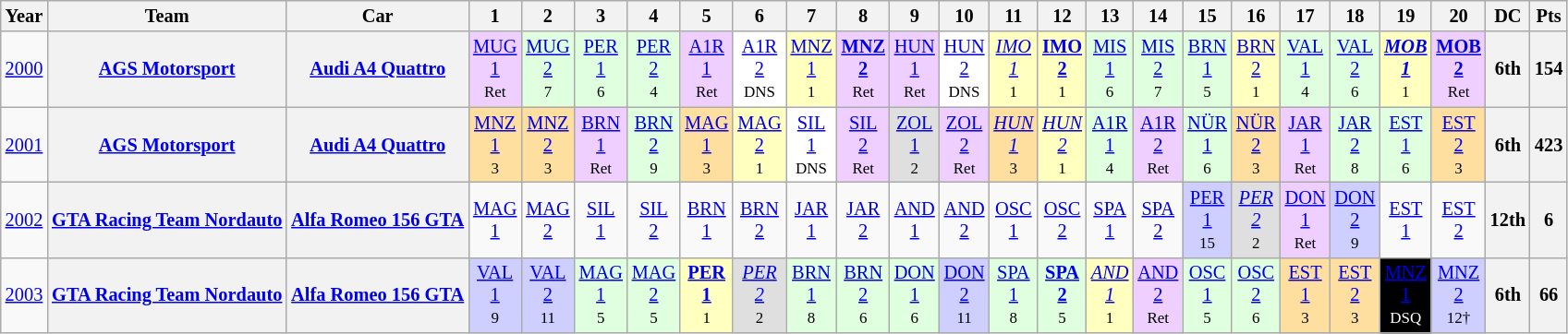<table class="wikitable" style="text-align:center; font-size:85%">
<tr>
<th>Year</th>
<th>Team</th>
<th>Car</th>
<th>1</th>
<th>2</th>
<th>3</th>
<th>4</th>
<th>5</th>
<th>6</th>
<th>7</th>
<th>8</th>
<th>9</th>
<th>10</th>
<th>11</th>
<th>12</th>
<th>13</th>
<th>14</th>
<th>15</th>
<th>16</th>
<th>17</th>
<th>18</th>
<th>19</th>
<th>20</th>
<th>DC</th>
<th>Pts</th>
</tr>
<tr>
<td><a href='#'>2000</a></td>
<th><a href='#'>AGS Motorsport</a></th>
<th><a href='#'>Audi A4 Quattro</a></th>
<td style="background:#EFCFFF;"><a href='#'>MUG<br>1</a><br><small>Ret</small></td>
<td style="background:#DFFFDF;"><a href='#'>MUG<br>2</a><br><small>7</small></td>
<td style="background:#DFFFDF;"><a href='#'>PER<br>1</a><br><small>6</small></td>
<td style="background:#DFFFDF;"><a href='#'>PER<br>2</a><br><small>4</small></td>
<td style="background:#EFCFFF;"><a href='#'>A1R<br>1</a><br><small>Ret</small></td>
<td style="background:#FFFFFF;"><a href='#'>A1R<br>2</a><br><small>DNS</small></td>
<td style="background:#FFFFBF;"><a href='#'>MNZ<br>1</a><br><small>1</small></td>
<td style="background:#EFCFFF;"><strong><a href='#'>MNZ<br>2</a></strong><br><small>Ret</small></td>
<td style="background:#EFCFFF;"><a href='#'>HUN<br>1</a><br><small>Ret</small></td>
<td style="background:#FFFFFF;"><a href='#'>HUN<br>2</a><br><small>DNS</small></td>
<td style="background:#FFFFBF;"><em><a href='#'>IMO<br>1</a></em><br><small>1</small></td>
<td style="background:#FFFFBF;"><strong><a href='#'>IMO<br>2</a></strong><br><small>1</small></td>
<td style="background:#DFFFDF;"><a href='#'>MIS<br>1</a><br><small>6</small></td>
<td style="background:#DFFFDF;"><a href='#'>MIS<br>2</a><br><small>7</small></td>
<td style="background:#DFFFDF;"><a href='#'>BRN<br>1</a><br><small>5</small></td>
<td style="background:#FFFFBF;"><a href='#'>BRN<br>2</a><br><small>1</small></td>
<td style="background:#DFFFDF;"><a href='#'>VAL<br>1</a><br><small>4</small></td>
<td style="background:#DFFFDF;"><a href='#'>VAL<br>2</a><br><small>6</small></td>
<td style="background:#FFFFBF;"><strong><em><a href='#'>MOB<br>1</a></em></strong><br><small>1</small></td>
<td style="background:#EFCFFF;"><strong><a href='#'>MOB<br>2</a></strong><br><small>Ret</small></td>
<th>6th</th>
<th>154</th>
</tr>
<tr>
<td><a href='#'>2001</a></td>
<th><a href='#'>AGS Motorsport</a></th>
<th><a href='#'>Audi A4 Quattro</a></th>
<td style="background:#FFDF9F;"><a href='#'>MNZ<br>1</a><br><small>3</small></td>
<td style="background:#FFDF9F;"><a href='#'>MNZ<br>2</a><br><small>3</small></td>
<td style="background:#EFCFFF;"><a href='#'>BRN<br>1</a><br><small>Ret</small></td>
<td style="background:#DFFFDF;"><a href='#'>BRN<br>2</a><br><small>9</small></td>
<td style="background:#FFDF9F;"><a href='#'>MAG<br>1</a><br><small>3</small></td>
<td style="background:#FFFFBF;"><a href='#'>MAG<br>2</a><br><small>1</small></td>
<td style="background:#FFFFFF;"><a href='#'>SIL<br>1</a><br><small>DNS</small></td>
<td style="background:#EFCFFF;"><a href='#'>SIL<br>2</a><br><small>Ret</small></td>
<td style="background:#DFDFDF;"><a href='#'>ZOL<br>1</a><br><small>2</small></td>
<td style="background:#EFCFFF;"><a href='#'>ZOL<br>2</a><br><small>Ret</small></td>
<td style="background:#FFDF9F;"><em><a href='#'>HUN<br>1</a></em><br><small>3</small></td>
<td style="background:#FFFFBF;"><em><a href='#'>HUN<br>2</a></em><br><small>1</small></td>
<td style="background:#DFFFDF;"><a href='#'>A1R<br>1</a><br><small>4</small></td>
<td style="background:#EFCFFF;"><a href='#'>A1R<br>2</a><br><small>Ret</small></td>
<td style="background:#DFFFDF;"><a href='#'>NÜR<br>1</a><br><small>6</small></td>
<td style="background:#FFDF9F;"><a href='#'>NÜR<br>2</a><br><small>3</small></td>
<td style="background:#EFCFFF;"><a href='#'>JAR<br>1</a><br><small>Ret</small></td>
<td style="background:#DFFFDF;"><a href='#'>JAR<br>2</a><br><small>8</small></td>
<td style="background:#DFFFDF;"><a href='#'>EST<br>1</a><br><small>6</small></td>
<td style="background:#FFDF9F;"><a href='#'>EST<br>2</a><br><small>3</small></td>
<th>6th</th>
<th>423</th>
</tr>
<tr>
<td><a href='#'>2002</a></td>
<th><a href='#'>GTA Racing Team Nordauto</a></th>
<th><a href='#'>Alfa Romeo 156 GTA</a></th>
<td><a href='#'>MAG<br>1</a></td>
<td><a href='#'>MAG<br>2</a></td>
<td><a href='#'>SIL<br>1</a></td>
<td><a href='#'>SIL<br>2</a></td>
<td><a href='#'>BRN<br>1</a></td>
<td><a href='#'>BRN<br>2</a></td>
<td><a href='#'>JAR<br>1</a></td>
<td><a href='#'>JAR<br>2</a></td>
<td><a href='#'>AND<br>1</a></td>
<td><a href='#'>AND<br>2</a></td>
<td><a href='#'>OSC<br>1</a></td>
<td><a href='#'>OSC<br>2</a></td>
<td><a href='#'>SPA<br>1</a></td>
<td><a href='#'>SPA<br>2</a></td>
<td style="background:#CFCFFF;"><a href='#'>PER<br>1</a><br><small>15</small></td>
<td style="background:#DFDFDF;"><em><a href='#'>PER<br>2</a></em><br><small>2</small></td>
<td style="background:#EFCFFF;"><a href='#'>DON<br>1</a><br><small>Ret</small></td>
<td style="background:#CFCFFF;"><a href='#'>DON<br>2</a><br><small>9</small></td>
<td><a href='#'>EST<br>1</a></td>
<td><a href='#'>EST<br>2</a></td>
<th>12th</th>
<th>6</th>
</tr>
<tr>
<td><a href='#'>2003</a></td>
<th><a href='#'>GTA Racing Team Nordauto</a></th>
<th><a href='#'>Alfa Romeo 156 GTA</a></th>
<td style="background:#CFCFFF;"><a href='#'>VAL<br>1</a><br><small>9</small></td>
<td style="background:#CFCFFF;"><a href='#'>VAL<br>2</a><br><small>11</small></td>
<td style="background:#DFFFDF;"><a href='#'>MAG<br>1</a><br><small>5</small></td>
<td style="background:#DFFFDF;"><a href='#'>MAG<br>2</a><br><small>5</small></td>
<td style="background:#FFFFBF;"><strong><a href='#'>PER<br>1</a></strong><br><small>1</small></td>
<td style="background:#DFDFDF;"><em><a href='#'>PER<br>2</a></em><br><small>2</small></td>
<td style="background:#DFFFDF;"><a href='#'>BRN<br>1</a><br><small>8</small></td>
<td style="background:#DFFFDF;"><a href='#'>BRN<br>2</a><br><small>6</small></td>
<td style="background:#DFFFDF;"><a href='#'>DON<br>1</a><br><small>6</small></td>
<td style="background:#CFCFFF;"><a href='#'>DON<br>2</a><br><small>11</small></td>
<td style="background:#DFFFDF;"><a href='#'>SPA<br>1</a><br><small>8</small></td>
<td style="background:#DFFFDF;"><strong><a href='#'>SPA<br>2</a></strong><br><small>5</small></td>
<td style="background:#FFFFBF;"><em><a href='#'>AND<br>1</a></em><br><small>1</small></td>
<td style="background:#EFCFFF;"><a href='#'>AND<br>2</a><br><small>Ret</small></td>
<td style="background:#DFFFDF;"><a href='#'>OSC<br>1</a><br><small>5</small></td>
<td style="background:#DFFFDF;"><a href='#'>OSC<br>2</a><br><small>6</small></td>
<td style="background:#FFDF9F;"><a href='#'>EST<br>1</a><br><small>3</small></td>
<td style="background:#FFDF9F;"><a href='#'>EST<br>2</a><br><small>3</small></td>
<td style="background:black; color:white"><a href='#'><span>MNZ<br>1</span></a><br><small>DSQ</small></td>
<td style="background:#CFCFFF;"><a href='#'>MNZ<br>2</a><br><small>12†</small></td>
<th>6th</th>
<th>66</th>
</tr>
</table>
